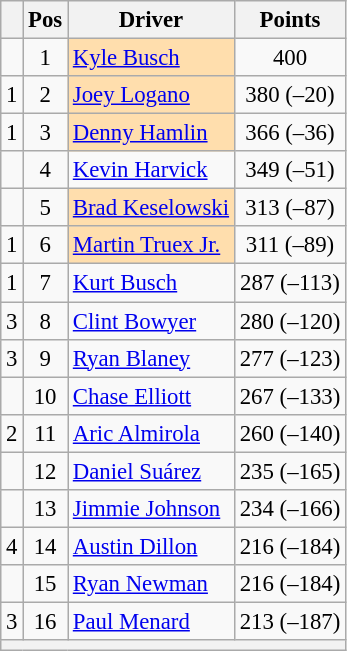<table class="wikitable" style="font-size: 95%">
<tr>
<th></th>
<th>Pos</th>
<th>Driver</th>
<th>Points</th>
</tr>
<tr>
<td align="left"></td>
<td style="text-align:center;">1</td>
<td style="background:#FFDEAD;"><a href='#'>Kyle Busch</a></td>
<td style="text-align:center;">400</td>
</tr>
<tr>
<td align="left"> 1</td>
<td style="text-align:center;">2</td>
<td style="background:#FFDEAD;"><a href='#'>Joey Logano</a></td>
<td style="text-align:center;">380 (–20)</td>
</tr>
<tr>
<td align="left"> 1</td>
<td style="text-align:center;">3</td>
<td style="background:#FFDEAD;"><a href='#'>Denny Hamlin</a></td>
<td style="text-align:center;">366 (–36)</td>
</tr>
<tr>
<td align="left"></td>
<td style="text-align:center;">4</td>
<td><a href='#'>Kevin Harvick</a></td>
<td style="text-align:center;">349 (–51)</td>
</tr>
<tr>
<td align="left"></td>
<td style="text-align:center;">5</td>
<td style="background:#FFDEAD;"><a href='#'>Brad Keselowski</a></td>
<td style="text-align:center;">313 (–87)</td>
</tr>
<tr>
<td align="left"> 1</td>
<td style="text-align:center;">6</td>
<td style="background:#FFDEAD;"><a href='#'>Martin Truex Jr.</a></td>
<td style="text-align:center;">311 (–89)</td>
</tr>
<tr>
<td align="left"> 1</td>
<td style="text-align:center;">7</td>
<td><a href='#'>Kurt Busch</a></td>
<td style="text-align:center;">287 (–113)</td>
</tr>
<tr>
<td align="left"> 3</td>
<td style="text-align:center;">8</td>
<td><a href='#'>Clint Bowyer</a></td>
<td style="text-align:center;">280 (–120)</td>
</tr>
<tr>
<td align="left"> 3</td>
<td style="text-align:center;">9</td>
<td><a href='#'>Ryan Blaney</a></td>
<td style="text-align:center;">277 (–123)</td>
</tr>
<tr>
<td align="left"></td>
<td style="text-align:center;">10</td>
<td><a href='#'>Chase Elliott</a></td>
<td style="text-align:center;">267 (–133)</td>
</tr>
<tr>
<td align="left"> 2</td>
<td style="text-align:center;">11</td>
<td><a href='#'>Aric Almirola</a></td>
<td style="text-align:center;">260 (–140)</td>
</tr>
<tr>
<td align="left"></td>
<td style="text-align:center;">12</td>
<td><a href='#'>Daniel Suárez</a></td>
<td style="text-align:center;">235 (–165)</td>
</tr>
<tr>
<td align="left"></td>
<td style="text-align:center;">13</td>
<td><a href='#'>Jimmie Johnson</a></td>
<td style="text-align:center;">234 (–166)</td>
</tr>
<tr>
<td align="left"> 4</td>
<td style="text-align:center;">14</td>
<td><a href='#'>Austin Dillon</a></td>
<td style="text-align:center;">216 (–184)</td>
</tr>
<tr>
<td align="left"></td>
<td style="text-align:center;">15</td>
<td><a href='#'>Ryan Newman</a></td>
<td style="text-align:center;">216 (–184)</td>
</tr>
<tr>
<td align="left"> 3</td>
<td style="text-align:center;">16</td>
<td><a href='#'>Paul Menard</a></td>
<td style="text-align:center;">213 (–187)</td>
</tr>
<tr class="sortbottom">
<th colspan="9"></th>
</tr>
</table>
